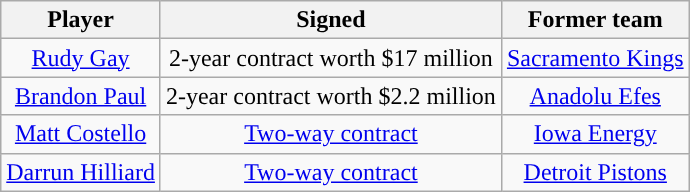<table class="wikitable sortable sortable" style="text-align: center">
<tr>
<th>Player</th>
<th>Signed</th>
<th>Former team</th>
</tr>
<tr style="text-align: center">
<td><a href='#'>Rudy Gay</a></td>
<td>2-year contract worth $17 million</td>
<td><a href='#'>Sacramento Kings</a></td>
</tr>
<tr style="text-align: center">
<td><a href='#'>Brandon Paul</a></td>
<td>2-year contract worth $2.2 million</td>
<td> <a href='#'>Anadolu Efes</a></td>
</tr>
<tr style="text-align: center">
<td><a href='#'>Matt Costello</a></td>
<td><a href='#'>Two-way contract</a></td>
<td><a href='#'>Iowa Energy</a></td>
</tr>
<tr style="text-align: center">
<td><a href='#'>Darrun Hilliard</a></td>
<td><a href='#'>Two-way contract</a></td>
<td><a href='#'>Detroit Pistons</a></td>
</tr>
</table>
